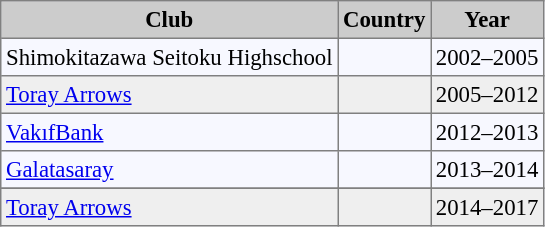<table bgcolor="#f7f8ff" cellpadding="3" cellspacing="0" border="1" style="font-size: 95%; border: gray solid 1px; border-collapse: collapse;">
<tr bgcolor="#CCCCCC">
<td align="center"><strong>Club</strong></td>
<td align="center"><strong>Country</strong></td>
<td align="center"><strong>Year</strong></td>
</tr>
<tr align=left>
<td>Shimokitazawa Seitoku Highschool</td>
<td></td>
<td>2002–2005</td>
</tr>
<tr bgcolor="#EFEFEF" align=left>
<td><a href='#'>Toray Arrows</a></td>
<td></td>
<td>2005–2012</td>
</tr>
<tr>
<td><a href='#'>VakıfBank</a></td>
<td></td>
<td>2012–2013</td>
</tr>
<tr>
<td><a href='#'>Galatasaray</a></td>
<td></td>
<td>2013–2014</td>
</tr>
<tr>
</tr>
<tr bgcolor="#EFEFEF" align=left>
<td><a href='#'>Toray Arrows</a></td>
<td></td>
<td>2014–2017</td>
</tr>
</table>
